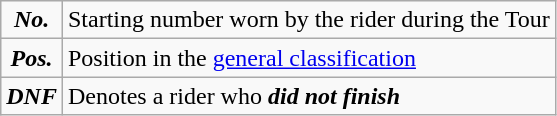<table class="wikitable">
<tr>
<td align=center><strong><em>No.</em></strong></td>
<td>Starting number worn by the rider during the Tour</td>
</tr>
<tr>
<td align=center><strong><em>Pos.</em></strong></td>
<td>Position in the <a href='#'>general classification</a></td>
</tr>
<tr>
<td align=center><strong><em>DNF</em></strong></td>
<td>Denotes a rider who <strong><em>did not finish</em></strong></td>
</tr>
</table>
